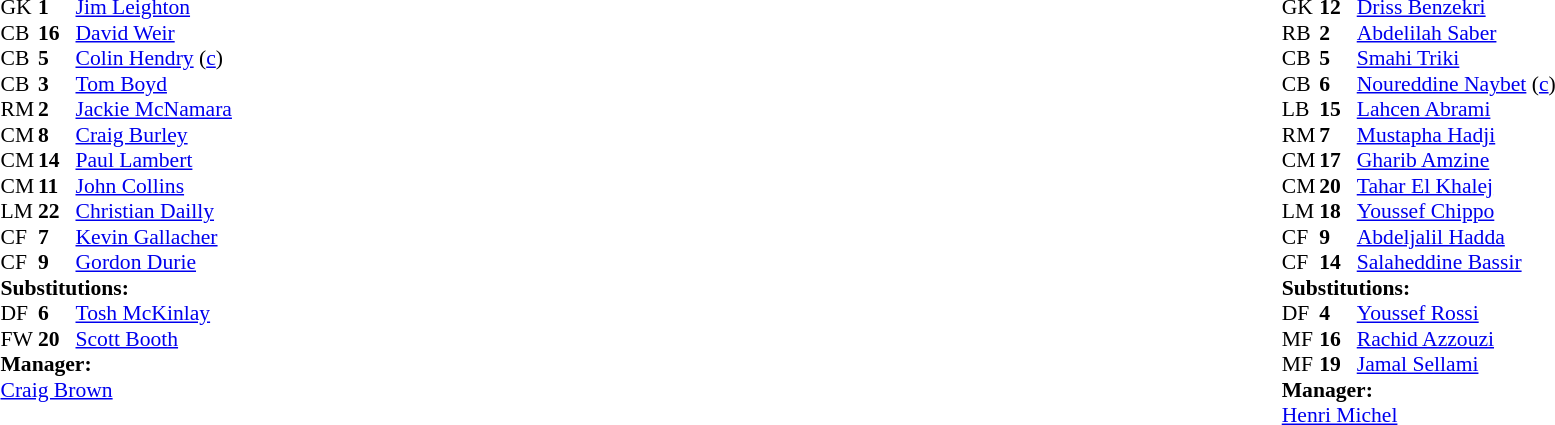<table width="100%">
<tr>
<td valign="top" width="50%"><br><table style="font-size: 90%" cellspacing="0" cellpadding="0">
<tr>
<th width="25"></th>
<th width="25"></th>
</tr>
<tr>
<td>GK</td>
<td><strong>1</strong></td>
<td><a href='#'>Jim Leighton</a></td>
</tr>
<tr>
<td>CB</td>
<td><strong>16</strong></td>
<td><a href='#'>David Weir</a></td>
</tr>
<tr>
<td>CB</td>
<td><strong>5</strong></td>
<td><a href='#'>Colin Hendry</a> (<a href='#'>c</a>)</td>
</tr>
<tr>
<td>CB</td>
<td><strong>3</strong></td>
<td><a href='#'>Tom Boyd</a></td>
</tr>
<tr>
<td>RM</td>
<td><strong>2</strong></td>
<td><a href='#'>Jackie McNamara</a></td>
<td></td>
<td></td>
</tr>
<tr>
<td>CM</td>
<td><strong>8</strong></td>
<td><a href='#'>Craig Burley</a></td>
<td></td>
</tr>
<tr>
<td>CM</td>
<td><strong>14</strong></td>
<td><a href='#'>Paul Lambert</a></td>
</tr>
<tr>
<td>CM</td>
<td><strong>11</strong></td>
<td><a href='#'>John Collins</a></td>
</tr>
<tr>
<td>LM</td>
<td><strong>22</strong></td>
<td><a href='#'>Christian Dailly</a></td>
</tr>
<tr>
<td>CF</td>
<td><strong>7</strong></td>
<td><a href='#'>Kevin Gallacher</a></td>
<td></td>
</tr>
<tr>
<td>CF</td>
<td><strong>9</strong></td>
<td><a href='#'>Gordon Durie</a></td>
<td></td>
<td></td>
</tr>
<tr>
<td colspan=3><strong>Substitutions:</strong></td>
</tr>
<tr>
<td>DF</td>
<td><strong>6</strong></td>
<td><a href='#'>Tosh McKinlay</a></td>
<td></td>
<td></td>
</tr>
<tr>
<td>FW</td>
<td><strong>20</strong></td>
<td><a href='#'>Scott Booth</a></td>
<td></td>
<td></td>
</tr>
<tr>
<td colspan=3><strong>Manager:</strong></td>
</tr>
<tr>
<td colspan="4"><a href='#'>Craig Brown</a></td>
</tr>
</table>
</td>
<td></td>
<td valign="top" width="50%"><br><table style="font-size: 90%" cellspacing="0" cellpadding="0" align=center>
<tr>
<th width="25"></th>
<th width="25"></th>
</tr>
<tr>
<td>GK</td>
<td><strong>12</strong></td>
<td><a href='#'>Driss Benzekri</a></td>
</tr>
<tr>
<td>RB</td>
<td><strong>2</strong></td>
<td><a href='#'>Abdelilah Saber</a></td>
<td></td>
<td></td>
</tr>
<tr>
<td>CB</td>
<td><strong>5</strong></td>
<td><a href='#'>Smahi Triki</a></td>
</tr>
<tr>
<td>CB</td>
<td><strong>6</strong></td>
<td><a href='#'>Noureddine Naybet</a> (<a href='#'>c</a>)</td>
</tr>
<tr>
<td>LB</td>
<td><strong>15</strong></td>
<td><a href='#'>Lahcen Abrami</a></td>
</tr>
<tr>
<td>RM</td>
<td><strong>7</strong></td>
<td><a href='#'>Mustapha Hadji</a></td>
</tr>
<tr>
<td>CM</td>
<td><strong>17</strong></td>
<td><a href='#'>Gharib Amzine</a></td>
<td></td>
<td></td>
</tr>
<tr>
<td>CM</td>
<td><strong>20</strong></td>
<td><a href='#'>Tahar El Khalej</a></td>
</tr>
<tr>
<td>LM</td>
<td><strong>18</strong></td>
<td><a href='#'>Youssef Chippo</a></td>
<td></td>
<td></td>
</tr>
<tr>
<td>CF</td>
<td><strong>9</strong></td>
<td><a href='#'>Abdeljalil Hadda</a></td>
</tr>
<tr>
<td>CF</td>
<td><strong>14</strong></td>
<td><a href='#'>Salaheddine Bassir</a></td>
</tr>
<tr>
<td colspan=3><strong>Substitutions:</strong></td>
</tr>
<tr>
<td>DF</td>
<td><strong>4</strong></td>
<td><a href='#'>Youssef Rossi</a></td>
<td></td>
<td></td>
</tr>
<tr>
<td>MF</td>
<td><strong>16</strong></td>
<td><a href='#'>Rachid Azzouzi</a></td>
<td></td>
<td></td>
</tr>
<tr>
<td>MF</td>
<td><strong>19</strong></td>
<td><a href='#'>Jamal Sellami</a></td>
<td></td>
<td></td>
</tr>
<tr>
<td colspan=3><strong>Manager:</strong></td>
</tr>
<tr>
<td colspan="4"> <a href='#'>Henri Michel</a></td>
</tr>
</table>
</td>
</tr>
</table>
